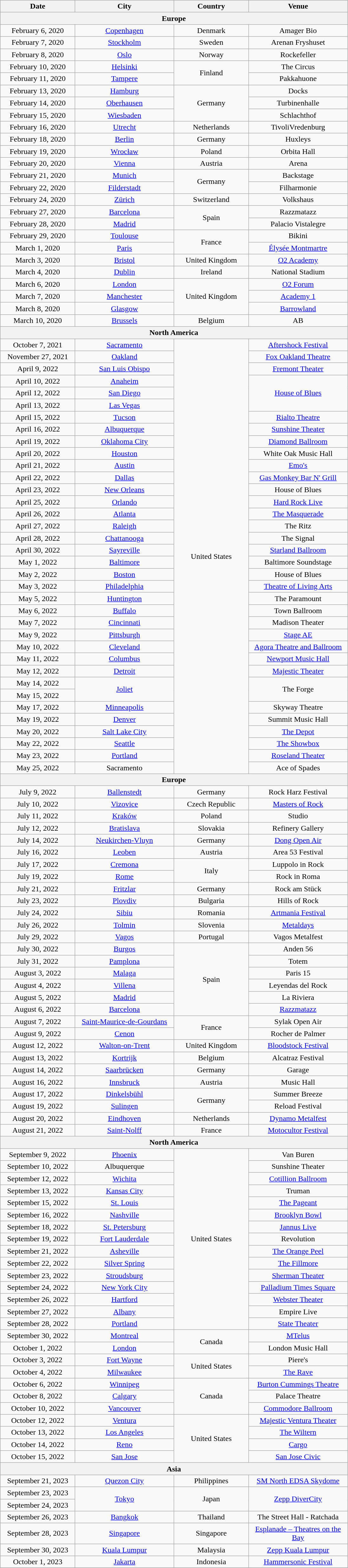<table class="wikitable" style="text-align:center;">
<tr>
<th width="150">Date</th>
<th width="200">City</th>
<th width="150">Country</th>
<th width="200">Venue</th>
</tr>
<tr>
<th colspan="4">Europe</th>
</tr>
<tr>
<td>February 6, 2020</td>
<td><a href='#'>Copenhagen</a></td>
<td>Denmark</td>
<td>Amager Bio</td>
</tr>
<tr>
<td>February 7, 2020</td>
<td><a href='#'>Stockholm</a></td>
<td>Sweden</td>
<td>Arenan Fryshuset</td>
</tr>
<tr>
<td>February 8, 2020</td>
<td><a href='#'>Oslo</a></td>
<td>Norway</td>
<td>Rockefeller</td>
</tr>
<tr>
<td>February 10, 2020</td>
<td><a href='#'>Helsinki</a></td>
<td rowspan="2">Finland</td>
<td>The Circus</td>
</tr>
<tr>
<td>February 11, 2020</td>
<td><a href='#'>Tampere</a></td>
<td>Pakkahuone</td>
</tr>
<tr>
<td>February 13, 2020</td>
<td><a href='#'>Hamburg</a></td>
<td rowspan="3">Germany</td>
<td>Docks</td>
</tr>
<tr>
<td>February 14, 2020</td>
<td><a href='#'>Oberhausen</a></td>
<td>Turbinenhalle</td>
</tr>
<tr>
<td>February 15, 2020</td>
<td><a href='#'>Wiesbaden</a></td>
<td>Schlachthof</td>
</tr>
<tr>
<td>February 16, 2020</td>
<td><a href='#'>Utrecht</a></td>
<td>Netherlands</td>
<td>TivoliVredenburg</td>
</tr>
<tr>
<td>February 18, 2020</td>
<td><a href='#'>Berlin</a></td>
<td>Germany</td>
<td>Huxleys</td>
</tr>
<tr>
<td>February 19, 2020</td>
<td><a href='#'>Wrocław</a></td>
<td>Poland</td>
<td>Orbita Hall</td>
</tr>
<tr>
<td>February 20, 2020</td>
<td><a href='#'>Vienna</a></td>
<td>Austria</td>
<td>Arena</td>
</tr>
<tr>
<td>February 21, 2020</td>
<td><a href='#'>Munich</a></td>
<td rowspan="2">Germany</td>
<td>Backstage</td>
</tr>
<tr>
<td>February 22, 2020</td>
<td><a href='#'>Filderstadt</a></td>
<td>Filharmonie</td>
</tr>
<tr>
<td>February 24, 2020</td>
<td><a href='#'>Zürich</a></td>
<td>Switzerland</td>
<td>Volkshaus</td>
</tr>
<tr>
<td>February 27, 2020</td>
<td><a href='#'>Barcelona</a></td>
<td rowspan="2">Spain</td>
<td>Razzmatazz</td>
</tr>
<tr>
<td>February 28, 2020</td>
<td><a href='#'>Madrid</a></td>
<td>Palacio Vistalegre</td>
</tr>
<tr>
<td>February 29, 2020</td>
<td><a href='#'>Toulouse</a></td>
<td rowspan="2">France</td>
<td>Bikini</td>
</tr>
<tr>
<td>March 1, 2020</td>
<td><a href='#'>Paris</a></td>
<td><a href='#'>Élysée Montmartre</a></td>
</tr>
<tr>
<td>March 3, 2020</td>
<td><a href='#'>Bristol</a></td>
<td>United Kingdom</td>
<td><a href='#'>O2 Academy</a></td>
</tr>
<tr>
<td>March 4, 2020</td>
<td><a href='#'>Dublin</a></td>
<td>Ireland</td>
<td>National Stadium</td>
</tr>
<tr>
<td>March 6, 2020</td>
<td><a href='#'>London</a></td>
<td rowspan="3">United Kingdom</td>
<td><a href='#'>O2 Forum</a></td>
</tr>
<tr>
<td>March 7, 2020</td>
<td><a href='#'>Manchester</a></td>
<td><a href='#'>Academy 1</a></td>
</tr>
<tr>
<td>March 8, 2020</td>
<td><a href='#'>Glasgow</a></td>
<td><a href='#'>Barrowland</a></td>
</tr>
<tr>
<td>March 10, 2020</td>
<td><a href='#'>Brussels</a></td>
<td>Belgium</td>
<td>AB</td>
</tr>
<tr>
<th colspan="4">North America</th>
</tr>
<tr>
<td>October 7, 2021</td>
<td><a href='#'>Sacramento</a></td>
<td rowspan="36">United States</td>
<td><a href='#'>Aftershock Festival</a></td>
</tr>
<tr>
<td>November 27, 2021</td>
<td><a href='#'>Oakland</a></td>
<td><a href='#'>Fox Oakland Theatre</a></td>
</tr>
<tr>
<td>April 9, 2022</td>
<td><a href='#'>San Luis Obispo</a></td>
<td><a href='#'>Fremont Theater</a></td>
</tr>
<tr>
<td>April 10, 2022</td>
<td><a href='#'>Anaheim</a></td>
<td rowspan="3"><a href='#'>House of Blues</a></td>
</tr>
<tr>
<td>April 12, 2022</td>
<td><a href='#'>San Diego</a></td>
</tr>
<tr>
<td>April 13, 2022</td>
<td><a href='#'>Las Vegas</a></td>
</tr>
<tr>
<td>April 15, 2022</td>
<td><a href='#'>Tucson</a></td>
<td><a href='#'>Rialto Theatre</a></td>
</tr>
<tr>
<td>April 16, 2022</td>
<td><a href='#'>Albuquerque</a></td>
<td><a href='#'>Sunshine Theater</a></td>
</tr>
<tr>
<td>April 19, 2022</td>
<td><a href='#'>Oklahoma City</a></td>
<td><a href='#'>Diamond Ballroom</a></td>
</tr>
<tr>
<td>April 20, 2022</td>
<td><a href='#'>Houston</a></td>
<td>White Oak Music Hall</td>
</tr>
<tr>
<td>April 21, 2022</td>
<td><a href='#'>Austin</a></td>
<td><a href='#'>Emo's</a></td>
</tr>
<tr>
<td>April 22, 2022</td>
<td><a href='#'>Dallas</a></td>
<td><a href='#'>Gas Monkey Bar N' Grill</a></td>
</tr>
<tr>
<td>April 23, 2022</td>
<td><a href='#'>New Orleans</a></td>
<td>House of Blues</td>
</tr>
<tr>
<td>April 25, 2022</td>
<td><a href='#'>Orlando</a></td>
<td><a href='#'>Hard Rock Live</a></td>
</tr>
<tr>
<td>April 26, 2022</td>
<td><a href='#'>Atlanta</a></td>
<td><a href='#'>The Masquerade</a></td>
</tr>
<tr>
<td>April 27, 2022</td>
<td><a href='#'>Raleigh</a></td>
<td>The Ritz</td>
</tr>
<tr>
<td>April 28, 2022</td>
<td><a href='#'>Chattanooga</a></td>
<td>The Signal</td>
</tr>
<tr>
<td>April 30, 2022</td>
<td><a href='#'>Sayreville</a></td>
<td><a href='#'>Starland Ballroom</a></td>
</tr>
<tr>
<td>May 1, 2022</td>
<td><a href='#'>Baltimore</a></td>
<td>Baltimore Soundstage</td>
</tr>
<tr>
<td>May 2, 2022</td>
<td><a href='#'>Boston</a></td>
<td>House of Blues</td>
</tr>
<tr>
<td>May 3, 2022</td>
<td><a href='#'>Philadelphia</a></td>
<td><a href='#'>Theatre of Living Arts</a></td>
</tr>
<tr>
<td>May 5, 2022</td>
<td><a href='#'>Huntington</a></td>
<td>The Paramount</td>
</tr>
<tr>
<td>May 6, 2022</td>
<td><a href='#'>Buffalo</a></td>
<td>Town Ballroom</td>
</tr>
<tr>
<td>May 7, 2022</td>
<td><a href='#'>Cincinnati</a></td>
<td>Madison Theater</td>
</tr>
<tr>
<td>May 9, 2022</td>
<td><a href='#'>Pittsburgh</a></td>
<td><a href='#'>Stage AE</a></td>
</tr>
<tr>
<td>May 10, 2022</td>
<td><a href='#'>Cleveland</a></td>
<td><a href='#'>Agora Theatre and Ballroom</a></td>
</tr>
<tr>
<td>May 11, 2022</td>
<td><a href='#'>Columbus</a></td>
<td><a href='#'>Newport Music Hall</a></td>
</tr>
<tr>
<td>May 12, 2022</td>
<td><a href='#'>Detroit</a></td>
<td><a href='#'>Majestic Theater</a></td>
</tr>
<tr>
<td>May 14, 2022</td>
<td rowspan="2"><a href='#'>Joliet</a></td>
<td rowspan="2">The Forge</td>
</tr>
<tr>
<td>May 15, 2022</td>
</tr>
<tr>
<td>May 17, 2022</td>
<td><a href='#'>Minneapolis</a></td>
<td>Skyway Theatre</td>
</tr>
<tr>
<td>May 19, 2022</td>
<td><a href='#'>Denver</a></td>
<td>Summit Music Hall</td>
</tr>
<tr>
<td>May 20, 2022</td>
<td><a href='#'>Salt Lake City</a></td>
<td><a href='#'>The Depot</a></td>
</tr>
<tr>
<td>May 22, 2022</td>
<td><a href='#'>Seattle</a></td>
<td><a href='#'>The Showbox</a></td>
</tr>
<tr>
<td>May 23, 2022</td>
<td><a href='#'>Portland</a></td>
<td><a href='#'>Roseland Theater</a></td>
</tr>
<tr>
<td>May 25, 2022</td>
<td>Sacramento</td>
<td>Ace of Spades</td>
</tr>
<tr>
<th colspan="4">Europe</th>
</tr>
<tr>
<td>July 9, 2022</td>
<td><a href='#'>Ballenstedt</a></td>
<td>Germany</td>
<td>Rock Harz Festival</td>
</tr>
<tr>
<td>July 10, 2022</td>
<td><a href='#'>Vizovice</a></td>
<td>Czech Republic</td>
<td><a href='#'>Masters of Rock</a></td>
</tr>
<tr>
<td>July 11, 2022</td>
<td><a href='#'>Kraków</a></td>
<td>Poland</td>
<td>Studio</td>
</tr>
<tr>
<td>July 12, 2022</td>
<td><a href='#'>Bratislava</a></td>
<td>Slovakia</td>
<td>Refinery Gallery</td>
</tr>
<tr>
<td>July 14, 2022</td>
<td><a href='#'>Neukirchen-Vluyn</a></td>
<td>Germany</td>
<td><a href='#'>Dong Open Air</a></td>
</tr>
<tr>
<td>July 16, 2022</td>
<td><a href='#'>Leoben</a></td>
<td>Austria</td>
<td>Area 53 Festival</td>
</tr>
<tr>
<td>July 17, 2022</td>
<td><a href='#'>Cremona</a></td>
<td rowspan="2">Italy</td>
<td>Luppolo in Rock</td>
</tr>
<tr>
<td>July 19, 2022</td>
<td><a href='#'>Rome</a></td>
<td>Rock in Roma</td>
</tr>
<tr>
<td>July 21, 2022</td>
<td><a href='#'>Fritzlar</a></td>
<td>Germany</td>
<td>Rock am Stück</td>
</tr>
<tr>
<td>July 23, 2022</td>
<td><a href='#'>Plovdiv</a></td>
<td>Bulgaria</td>
<td>Hills of Rock</td>
</tr>
<tr>
<td>July 24, 2022</td>
<td><a href='#'>Sibiu</a></td>
<td>Romania</td>
<td><a href='#'>Artmania Festival</a></td>
</tr>
<tr>
<td>July 26, 2022</td>
<td><a href='#'>Tolmin</a></td>
<td>Slovenia</td>
<td><a href='#'>Metaldays</a></td>
</tr>
<tr>
<td>July 29, 2022</td>
<td><a href='#'>Vagos</a></td>
<td>Portugal</td>
<td>Vagos Metalfest</td>
</tr>
<tr>
<td>July 30, 2022</td>
<td><a href='#'>Burgos</a></td>
<td rowspan="6">Spain</td>
<td>Anden 56</td>
</tr>
<tr>
<td>July 31, 2022</td>
<td><a href='#'>Pamplona</a></td>
<td>Totem</td>
</tr>
<tr>
<td>August 3, 2022</td>
<td><a href='#'>Malaga</a></td>
<td>Paris 15</td>
</tr>
<tr>
<td>August 4, 2022</td>
<td><a href='#'>Villena</a></td>
<td>Leyendas del Rock</td>
</tr>
<tr>
<td>August 5, 2022</td>
<td><a href='#'>Madrid</a></td>
<td>La Riviera</td>
</tr>
<tr>
<td>August 6, 2022</td>
<td><a href='#'>Barcelona</a></td>
<td><a href='#'>Razzmatazz</a></td>
</tr>
<tr>
<td>August 7, 2022</td>
<td><a href='#'>Saint-Maurice-de-Gourdans</a></td>
<td rowspan="2">France</td>
<td>Sylak Open Air</td>
</tr>
<tr>
<td>August 9, 2022</td>
<td><a href='#'>Cenon</a></td>
<td>Rocher de Palmer</td>
</tr>
<tr>
<td>August 12, 2022</td>
<td><a href='#'>Walton-on-Trent</a></td>
<td>United Kingdom</td>
<td><a href='#'>Bloodstock Festival</a></td>
</tr>
<tr>
<td>August 13, 2022</td>
<td><a href='#'>Kortrijk</a></td>
<td>Belgium</td>
<td>Alcatraz Festival</td>
</tr>
<tr>
<td>August 14, 2022</td>
<td><a href='#'>Saarbrücken</a></td>
<td>Germany</td>
<td>Garage</td>
</tr>
<tr>
<td>August 16, 2022</td>
<td><a href='#'>Innsbruck</a></td>
<td>Austria</td>
<td>Music Hall</td>
</tr>
<tr>
<td>August 17, 2022</td>
<td><a href='#'>Dinkelsbühl</a></td>
<td rowspan="2">Germany</td>
<td>Summer Breeze</td>
</tr>
<tr>
<td>August 19, 2022</td>
<td><a href='#'>Sulingen</a></td>
<td>Reload Festival</td>
</tr>
<tr>
<td>August 20, 2022</td>
<td><a href='#'>Eindhoven</a></td>
<td>Netherlands</td>
<td><a href='#'>Dynamo Metalfest</a></td>
</tr>
<tr>
<td>August 21, 2022</td>
<td><a href='#'>Saint-Nolff</a></td>
<td>France</td>
<td><a href='#'>Motocultor Festival</a></td>
</tr>
<tr>
<th colspan="4">North America</th>
</tr>
<tr>
<td>September 9, 2022</td>
<td><a href='#'>Phoenix</a></td>
<td rowspan="15">United States</td>
<td>Van Buren</td>
</tr>
<tr>
<td>September 10, 2022</td>
<td>Albuquerque</td>
<td>Sunshine Theater</td>
</tr>
<tr>
<td>September 12, 2022</td>
<td><a href='#'>Wichita</a></td>
<td><a href='#'>Cotillion Ballroom</a></td>
</tr>
<tr>
<td>September 13, 2022</td>
<td><a href='#'>Kansas City</a></td>
<td>Truman</td>
</tr>
<tr>
<td>September 15, 2022</td>
<td><a href='#'>St. Louis</a></td>
<td><a href='#'>The Pageant</a></td>
</tr>
<tr>
<td>September 16, 2022</td>
<td><a href='#'>Nashville</a></td>
<td><a href='#'>Brooklyn Bowl</a></td>
</tr>
<tr>
<td>September 18, 2022</td>
<td><a href='#'>St. Petersburg</a></td>
<td><a href='#'>Jannus Live</a></td>
</tr>
<tr>
<td>September 19, 2022</td>
<td><a href='#'>Fort Lauderdale</a></td>
<td>Revolution</td>
</tr>
<tr>
<td>September 21, 2022</td>
<td><a href='#'>Asheville</a></td>
<td><a href='#'>The Orange Peel</a></td>
</tr>
<tr>
<td>September 22, 2022</td>
<td><a href='#'>Silver Spring</a></td>
<td><a href='#'>The Fillmore</a></td>
</tr>
<tr>
<td>September 23, 2022</td>
<td><a href='#'>Stroudsburg</a></td>
<td><a href='#'>Sherman Theater</a></td>
</tr>
<tr>
<td>September 24, 2022</td>
<td><a href='#'>New York City</a></td>
<td><a href='#'>Palladium Times Square</a></td>
</tr>
<tr>
<td>September 26, 2022</td>
<td><a href='#'>Hartford</a></td>
<td><a href='#'>Webster Theater</a></td>
</tr>
<tr>
<td>September 27, 2022</td>
<td><a href='#'>Albany</a></td>
<td>Empire Live</td>
</tr>
<tr>
<td>September 28, 2022</td>
<td><a href='#'>Portland</a></td>
<td><a href='#'>State Theater</a></td>
</tr>
<tr>
<td>September 30, 2022</td>
<td><a href='#'>Montreal</a></td>
<td rowspan="2">Canada</td>
<td><a href='#'>MTelus</a></td>
</tr>
<tr>
<td>October 1, 2022</td>
<td><a href='#'>London</a></td>
<td>London Music Hall</td>
</tr>
<tr>
<td>October 3, 2022</td>
<td><a href='#'>Fort Wayne</a></td>
<td rowspan="2">United States</td>
<td>Piere's</td>
</tr>
<tr>
<td>October 4, 2022</td>
<td><a href='#'>Milwaukee</a></td>
<td><a href='#'>The Rave</a></td>
</tr>
<tr>
<td>October 6, 2022</td>
<td><a href='#'>Winnipeg</a></td>
<td rowspan="3">Canada</td>
<td><a href='#'>Burton Cummings Theatre</a></td>
</tr>
<tr>
<td>October 8, 2022</td>
<td><a href='#'>Calgary</a></td>
<td>Palace Theatre</td>
</tr>
<tr>
<td>October 10, 2022</td>
<td><a href='#'>Vancouver</a></td>
<td><a href='#'>Commodore Ballroom</a></td>
</tr>
<tr>
<td>October 12, 2022</td>
<td><a href='#'>Ventura</a></td>
<td rowspan="4">United States</td>
<td><a href='#'>Majestic Ventura Theater</a></td>
</tr>
<tr>
<td>October 13, 2022</td>
<td><a href='#'>Los Angeles</a></td>
<td><a href='#'>The Wiltern</a></td>
</tr>
<tr>
<td>October 14, 2022</td>
<td><a href='#'>Reno</a></td>
<td><a href='#'>Cargo</a></td>
</tr>
<tr>
<td>October 15, 2022</td>
<td><a href='#'>San Jose</a></td>
<td><a href='#'>San Jose Civic</a></td>
</tr>
<tr>
<th colspan="4">Asia</th>
</tr>
<tr>
<td>September 21, 2023</td>
<td><a href='#'>Quezon City</a></td>
<td>Philippines</td>
<td><a href='#'>SM North EDSA Skydome</a></td>
</tr>
<tr>
<td>September 23, 2023</td>
<td rowspan="2"><a href='#'>Tokyo</a></td>
<td rowspan="2">Japan</td>
<td rowspan="2"><a href='#'>Zepp DiverCity</a></td>
</tr>
<tr>
<td>September 24, 2023</td>
</tr>
<tr>
<td>September 26, 2023</td>
<td><a href='#'>Bangkok</a></td>
<td>Thailand</td>
<td>The Street Hall - Ratchada</td>
</tr>
<tr>
<td>September 28, 2023</td>
<td><a href='#'>Singapore</a></td>
<td>Singapore</td>
<td><a href='#'>Esplanade – Theatres on the Bay</a></td>
</tr>
<tr>
<td>September 30, 2023</td>
<td><a href='#'>Kuala Lumpur</a></td>
<td>Malaysia</td>
<td><a href='#'>Zepp Kuala Lumpur</a></td>
</tr>
<tr>
<td>October 1, 2023</td>
<td><a href='#'>Jakarta</a></td>
<td>Indonesia</td>
<td><a href='#'>Hammersonic Festival</a></td>
</tr>
<tr>
</tr>
</table>
